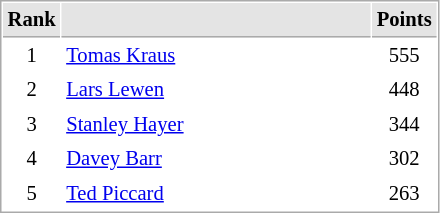<table cellspacing="1" cellpadding="3" style="border:1px solid #AAAAAA;font-size:86%">
<tr bgcolor="#E4E4E4">
<th style="border-bottom:1px solid #AAAAAA" width=10>Rank</th>
<th style="border-bottom:1px solid #AAAAAA" width=200></th>
<th style="border-bottom:1px solid #AAAAAA" width=20>Points</th>
</tr>
<tr>
<td align="center">1</td>
<td> <a href='#'>Tomas Kraus</a></td>
<td align=center>555</td>
</tr>
<tr>
<td align="center">2</td>
<td> <a href='#'>Lars Lewen</a></td>
<td align=center>448</td>
</tr>
<tr>
<td align="center">3</td>
<td> <a href='#'>Stanley Hayer</a></td>
<td align=center>344</td>
</tr>
<tr>
<td align="center">4</td>
<td> <a href='#'>Davey Barr</a></td>
<td align=center>302</td>
</tr>
<tr>
<td align="center">5</td>
<td> <a href='#'>Ted Piccard</a></td>
<td align=center>263</td>
</tr>
</table>
